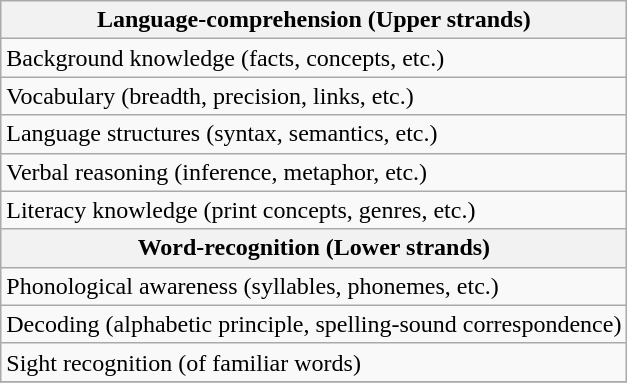<table class="wikitable sortable">
<tr>
<th class="unsortable">Language-comprehension (Upper strands)</th>
</tr>
<tr>
<td>Background knowledge (facts, concepts, etc.)</td>
</tr>
<tr>
<td>Vocabulary (breadth, precision, links, etc.)</td>
</tr>
<tr>
<td>Language structures (syntax, semantics, etc.)</td>
</tr>
<tr>
<td>Verbal reasoning (inference, metaphor, etc.)</td>
</tr>
<tr>
<td>Literacy knowledge (print concepts, genres, etc.)</td>
</tr>
<tr>
<th class="unsortable">Word-recognition (Lower strands)</th>
</tr>
<tr>
<td>Phonological awareness (syllables, phonemes, etc.)</td>
</tr>
<tr>
<td>Decoding (alphabetic principle, spelling-sound correspondence)</td>
</tr>
<tr>
<td>Sight recognition (of familiar words)</td>
</tr>
<tr>
</tr>
</table>
